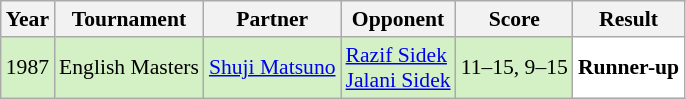<table class="sortable wikitable" style="font-size: 90%;">
<tr>
<th>Year</th>
<th>Tournament</th>
<th>Partner</th>
<th>Opponent</th>
<th>Score</th>
<th>Result</th>
</tr>
<tr style="background:#D4F1C5">
<td align="center">1987</td>
<td>English Masters</td>
<td><a href='#'>Shuji Matsuno</a></td>
<td> <a href='#'>Razif Sidek</a> <br> <a href='#'>Jalani Sidek</a></td>
<td>11–15, 9–15</td>
<td style="text-align:left; background:white"> <strong>Runner-up</strong></td>
</tr>
</table>
